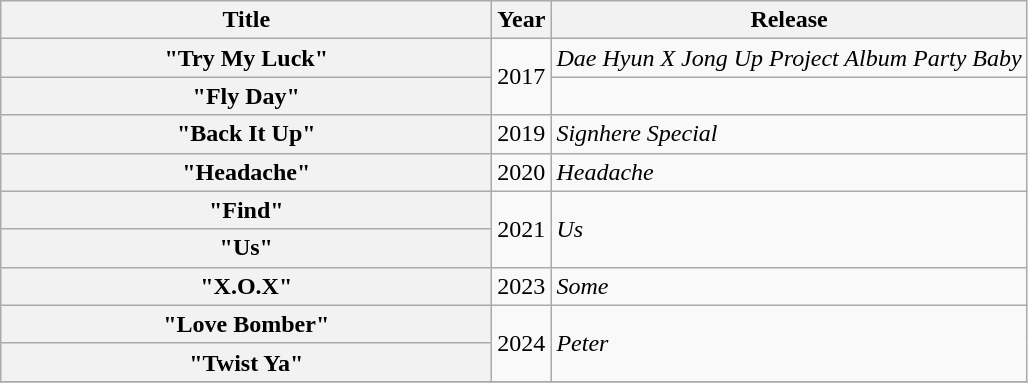<table class="wikitable plainrowheaders">
<tr>
<th scope="col" style="width:20em;">Title</th>
<th scope="col">Year</th>
<th scope="col">Release</th>
</tr>
<tr>
<th scope="row">"Try My Luck"</th>
<td rowspan="2">2017</td>
<td><em>Dae Hyun X Jong Up Project Album Party Baby</em></td>
</tr>
<tr>
<th scope="row">"Fly Day"<br></th>
<td></td>
</tr>
<tr>
<th scope="row">"Back It Up"<br></th>
<td>2019</td>
<td><em>Signhere Special</em></td>
</tr>
<tr>
<th scope="row">"Headache"<br></th>
<td>2020</td>
<td><em>Headache</em></td>
</tr>
<tr>
<th scope="row">"Find"<br></th>
<td rowspan="2">2021</td>
<td rowspan="2"><em>Us</em></td>
</tr>
<tr>
<th scope="row">"Us"</th>
</tr>
<tr>
<th scope="row">"X.O.X"</th>
<td>2023</td>
<td><em>Some</em></td>
</tr>
<tr>
<th scope="row">"Love Bomber"</th>
<td rowspan="2">2024</td>
<td rowspan="2"><em>Peter</em></td>
</tr>
<tr>
<th scope="row">"Twist Ya"</th>
</tr>
<tr>
</tr>
</table>
